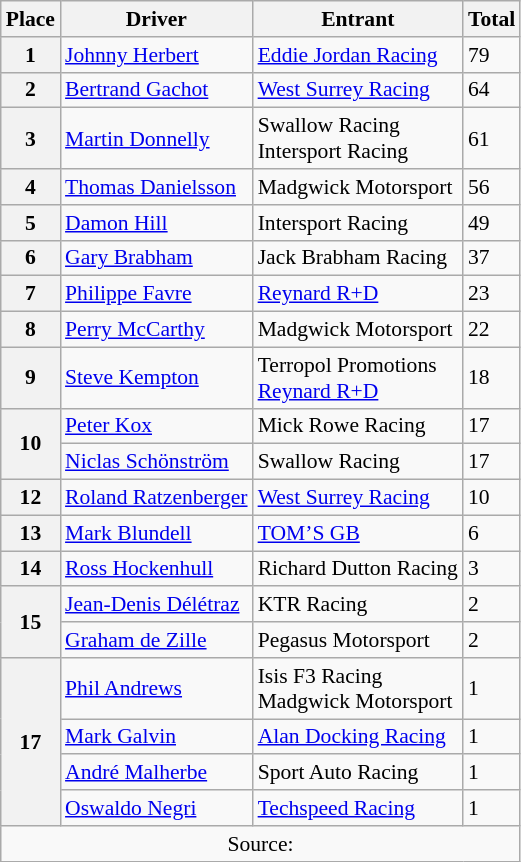<table class="wikitable" style="font-size: 90%;">
<tr>
<th>Place</th>
<th>Driver</th>
<th>Entrant</th>
<th>Total</th>
</tr>
<tr>
<th>1</th>
<td> <a href='#'>Johnny Herbert</a></td>
<td><a href='#'>Eddie Jordan Racing</a></td>
<td>79</td>
</tr>
<tr>
<th>2</th>
<td> <a href='#'>Bertrand Gachot</a></td>
<td><a href='#'>West Surrey Racing</a></td>
<td>64</td>
</tr>
<tr>
<th>3</th>
<td> <a href='#'>Martin Donnelly</a></td>
<td>Swallow Racing<br>Intersport Racing</td>
<td>61</td>
</tr>
<tr>
<th>4</th>
<td> <a href='#'>Thomas Danielsson</a></td>
<td>Madgwick Motorsport</td>
<td>56</td>
</tr>
<tr>
<th>5</th>
<td> <a href='#'>Damon Hill</a></td>
<td>Intersport Racing</td>
<td>49</td>
</tr>
<tr>
<th>6</th>
<td> <a href='#'>Gary Brabham</a></td>
<td>Jack Brabham Racing</td>
<td>37</td>
</tr>
<tr>
<th>7</th>
<td> <a href='#'>Philippe Favre</a></td>
<td><a href='#'>Reynard R+D</a></td>
<td>23</td>
</tr>
<tr>
<th>8</th>
<td> <a href='#'>Perry McCarthy</a></td>
<td>Madgwick Motorsport</td>
<td>22</td>
</tr>
<tr>
<th>9</th>
<td> <a href='#'>Steve Kempton</a></td>
<td>Terropol Promotions<br> <a href='#'>Reynard R+D</a></td>
<td>18</td>
</tr>
<tr>
<th rowspan=2>10</th>
<td> <a href='#'>Peter Kox</a></td>
<td>Mick Rowe Racing</td>
<td>17</td>
</tr>
<tr>
<td> <a href='#'>Niclas Schönström</a></td>
<td>Swallow Racing</td>
<td>17</td>
</tr>
<tr>
<th>12</th>
<td> <a href='#'>Roland Ratzenberger</a></td>
<td><a href='#'>West Surrey Racing</a></td>
<td>10</td>
</tr>
<tr>
<th>13</th>
<td> <a href='#'>Mark Blundell</a></td>
<td><a href='#'>TOM’S GB</a></td>
<td>6</td>
</tr>
<tr>
<th>14</th>
<td> <a href='#'>Ross Hockenhull</a></td>
<td>Richard Dutton Racing</td>
<td>3</td>
</tr>
<tr>
<th rowspan=2>15</th>
<td> <a href='#'>Jean-Denis Délétraz</a></td>
<td>KTR Racing</td>
<td>2</td>
</tr>
<tr>
<td> <a href='#'>Graham de Zille</a></td>
<td>Pegasus Motorsport</td>
<td>2</td>
</tr>
<tr>
<th rowspan=4>17</th>
<td> <a href='#'>Phil Andrews</a></td>
<td>Isis F3 Racing<br> Madgwick Motorsport</td>
<td>1</td>
</tr>
<tr>
<td> <a href='#'>Mark Galvin</a></td>
<td><a href='#'>Alan Docking Racing</a></td>
<td>1</td>
</tr>
<tr>
<td> <a href='#'>André Malherbe</a></td>
<td>Sport Auto Racing</td>
<td>1</td>
</tr>
<tr>
<td> <a href='#'>Oswaldo Negri</a></td>
<td><a href='#'>Techspeed Racing</a></td>
<td>1</td>
</tr>
<tr>
<td colspan=4 align=center>Source:</td>
</tr>
</table>
